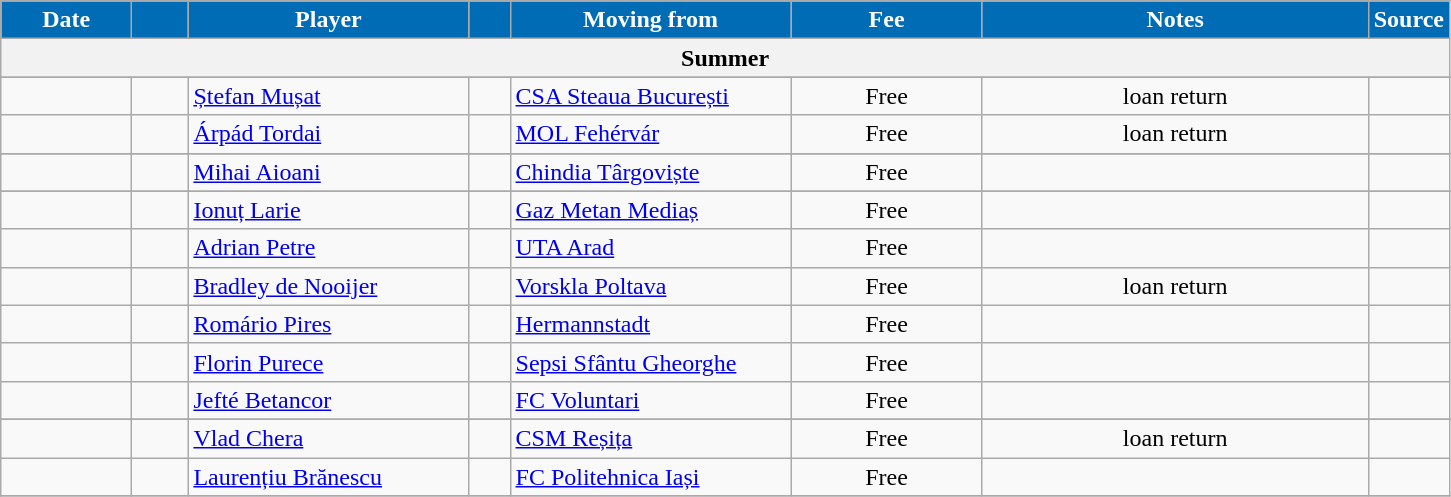<table class="wikitable sortable">
<tr>
<th style="width:80px; background:#006cb5; color: white;">Date</th>
<th style="width:30px; background:#006cb5; color: white;"></th>
<th style="width:180px; background:#006cb5; color: white;">Player</th>
<th style="width:20px; background:#006cb5; color: white;"></th>
<th style="width:180px; background:#006cb5; color: white;">Moving from</th>
<th style="width:120px; background:#006cb5; color: white;" class="unsortable">Fee</th>
<th style="width:250px; background:#006cb5; color: white;" class="unsortable">Notes</th>
<th style="width:20px; background:#006cb5; color: white;">Source</th>
</tr>
<tr>
<th colspan=8>Summer</th>
</tr>
<tr>
</tr>
<tr>
<td></td>
<td align=center></td>
<td> <a href='#'>Ștefan Mușat</a></td>
<td align=center></td>
<td> <a href='#'>CSA Steaua București</a></td>
<td align=center>Free</td>
<td align=center>loan return</td>
<td></td>
</tr>
<tr>
<td></td>
<td align=center></td>
<td> <a href='#'>Árpád Tordai</a></td>
<td align=center></td>
<td> <a href='#'>MOL Fehérvár</a></td>
<td align=center>Free</td>
<td align=center>loan return</td>
<td></td>
</tr>
<tr>
</tr>
<tr>
<td></td>
<td align=center></td>
<td> <a href='#'>Mihai Aioani</a></td>
<td align=center></td>
<td> <a href='#'>Chindia Târgoviște</a></td>
<td align=center>Free</td>
<td align=center></td>
<td></td>
</tr>
<tr>
</tr>
<tr>
<td></td>
<td align=center></td>
<td> <a href='#'>Ionuț Larie</a></td>
<td align=center></td>
<td> <a href='#'>Gaz Metan Mediaș</a></td>
<td align=center>Free</td>
<td align=center></td>
<td></td>
</tr>
<tr>
<td></td>
<td align=center></td>
<td> <a href='#'>Adrian Petre</a></td>
<td align=center></td>
<td> <a href='#'>UTA Arad</a></td>
<td align=center>Free</td>
<td align=center></td>
<td></td>
</tr>
<tr>
<td></td>
<td align=center></td>
<td> <a href='#'>Bradley de Nooijer</a></td>
<td align=center></td>
<td> <a href='#'>Vorskla Poltava</a></td>
<td align=center>Free</td>
<td align=center>loan return</td>
<td></td>
</tr>
<tr>
<td></td>
<td align=center></td>
<td> <a href='#'>Romário Pires</a></td>
<td align=center></td>
<td> <a href='#'>Hermannstadt</a></td>
<td align=center>Free</td>
<td align=center></td>
<td></td>
</tr>
<tr>
<td></td>
<td align=center></td>
<td> <a href='#'>Florin Purece</a></td>
<td align=center></td>
<td> <a href='#'>Sepsi Sfântu Gheorghe</a></td>
<td align=center>Free</td>
<td align=center></td>
<td></td>
</tr>
<tr>
<td></td>
<td align=center></td>
<td> <a href='#'>Jefté Betancor</a></td>
<td align=center></td>
<td> <a href='#'>FC Voluntari</a></td>
<td align=center>Free</td>
<td align=center></td>
<td></td>
</tr>
<tr>
</tr>
<tr>
<td></td>
<td align=center></td>
<td> <a href='#'>Vlad Chera</a></td>
<td align=center></td>
<td> <a href='#'>CSM Reșița</a></td>
<td align=center>Free</td>
<td align=center>loan return</td>
<td></td>
</tr>
<tr>
<td></td>
<td align=center></td>
<td> <a href='#'>Laurențiu Brănescu</a></td>
<td align=center></td>
<td> <a href='#'>FC Politehnica Iași</a></td>
<td align=center>Free</td>
<td align=center></td>
<td></td>
</tr>
<tr>
</tr>
</table>
